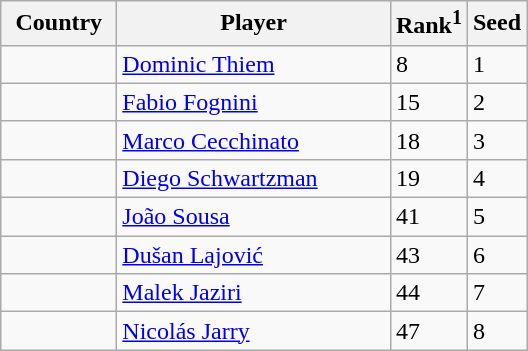<table class="sortable wikitable">
<tr>
<th width="70">Country</th>
<th width="175">Player</th>
<th>Rank<sup>1</sup></th>
<th>Seed</th>
</tr>
<tr>
<td></td>
<td><a href='#'>Dominic Thiem</a></td>
<td>8</td>
<td>1</td>
</tr>
<tr>
<td></td>
<td><a href='#'>Fabio Fognini</a></td>
<td>15</td>
<td>2</td>
</tr>
<tr>
<td></td>
<td><a href='#'>Marco Cecchinato</a></td>
<td>18</td>
<td>3</td>
</tr>
<tr>
<td></td>
<td><a href='#'>Diego Schwartzman</a></td>
<td>19</td>
<td>4</td>
</tr>
<tr>
<td></td>
<td><a href='#'>João Sousa</a></td>
<td>41</td>
<td>5</td>
</tr>
<tr>
<td></td>
<td><a href='#'>Dušan Lajović</a></td>
<td>43</td>
<td>6</td>
</tr>
<tr>
<td></td>
<td><a href='#'>Malek Jaziri</a></td>
<td>44</td>
<td>7</td>
</tr>
<tr>
<td></td>
<td><a href='#'>Nicolás Jarry</a></td>
<td>47</td>
<td>8</td>
</tr>
</table>
